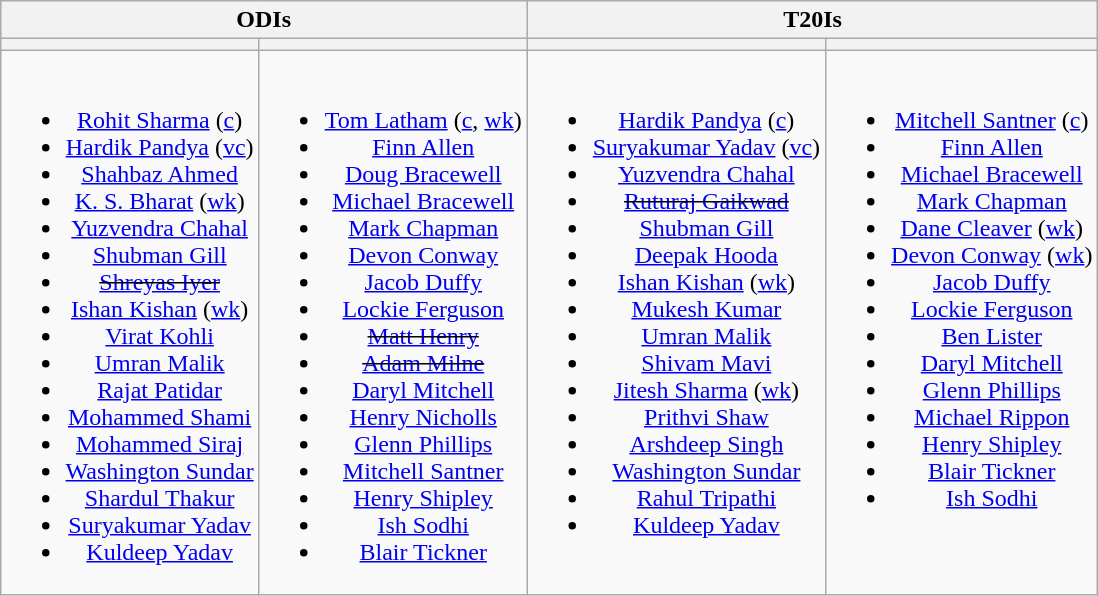<table class="wikitable" style="text-align:center; margin:auto">
<tr>
<th colspan=2>ODIs</th>
<th colspan=2>T20Is</th>
</tr>
<tr>
<th></th>
<th></th>
<th></th>
<th></th>
</tr>
<tr style="vertical-align:top">
<td><br><ul><li><a href='#'>Rohit Sharma</a> (<a href='#'>c</a>)</li><li><a href='#'>Hardik Pandya</a> (<a href='#'>vc</a>)</li><li><a href='#'>Shahbaz Ahmed</a></li><li><a href='#'>K. S. Bharat</a> (<a href='#'>wk</a>)</li><li><a href='#'>Yuzvendra Chahal</a></li><li><a href='#'>Shubman Gill</a></li><li><s><a href='#'>Shreyas Iyer</a></s></li><li><a href='#'>Ishan Kishan</a> (<a href='#'>wk</a>)</li><li><a href='#'>Virat Kohli</a></li><li><a href='#'>Umran Malik</a></li><li><a href='#'>Rajat Patidar</a></li><li><a href='#'>Mohammed Shami</a></li><li><a href='#'>Mohammed Siraj</a></li><li><a href='#'>Washington Sundar</a></li><li><a href='#'>Shardul Thakur</a></li><li><a href='#'>Suryakumar Yadav</a></li><li><a href='#'>Kuldeep Yadav</a></li></ul></td>
<td><br><ul><li><a href='#'>Tom Latham</a> (<a href='#'>c</a>, <a href='#'>wk</a>)</li><li><a href='#'>Finn Allen</a></li><li><a href='#'>Doug Bracewell</a></li><li><a href='#'>Michael Bracewell</a></li><li><a href='#'>Mark Chapman</a></li><li><a href='#'>Devon Conway</a></li><li><a href='#'>Jacob Duffy</a></li><li><a href='#'>Lockie Ferguson</a></li><li><s><a href='#'>Matt Henry</a></s></li><li><s><a href='#'>Adam Milne</a></s></li><li><a href='#'>Daryl Mitchell</a></li><li><a href='#'>Henry Nicholls</a></li><li><a href='#'>Glenn Phillips</a></li><li><a href='#'>Mitchell Santner</a></li><li><a href='#'>Henry Shipley</a></li><li><a href='#'>Ish Sodhi</a></li><li><a href='#'>Blair Tickner</a></li></ul></td>
<td><br><ul><li><a href='#'>Hardik Pandya</a> (<a href='#'>c</a>)</li><li><a href='#'>Suryakumar Yadav</a> (<a href='#'>vc</a>)</li><li><a href='#'>Yuzvendra Chahal</a></li><li><s><a href='#'>Ruturaj Gaikwad</a></s></li><li><a href='#'>Shubman Gill</a></li><li><a href='#'>Deepak Hooda</a></li><li><a href='#'>Ishan Kishan</a> (<a href='#'>wk</a>)</li><li><a href='#'>Mukesh Kumar</a></li><li><a href='#'>Umran Malik</a></li><li><a href='#'>Shivam Mavi</a></li><li><a href='#'>Jitesh Sharma</a> (<a href='#'>wk</a>)</li><li><a href='#'>Prithvi Shaw</a></li><li><a href='#'>Arshdeep Singh</a></li><li><a href='#'>Washington Sundar</a></li><li><a href='#'>Rahul Tripathi</a></li><li><a href='#'>Kuldeep Yadav</a></li></ul></td>
<td><br><ul><li><a href='#'>Mitchell Santner</a> (<a href='#'>c</a>)</li><li><a href='#'>Finn Allen</a></li><li><a href='#'>Michael Bracewell</a></li><li><a href='#'>Mark Chapman</a></li><li><a href='#'>Dane Cleaver</a> (<a href='#'>wk</a>)</li><li><a href='#'>Devon Conway</a> (<a href='#'>wk</a>)</li><li><a href='#'>Jacob Duffy</a></li><li><a href='#'>Lockie Ferguson</a></li><li><a href='#'>Ben Lister</a></li><li><a href='#'>Daryl Mitchell</a></li><li><a href='#'>Glenn Phillips</a></li><li><a href='#'>Michael Rippon</a></li><li><a href='#'>Henry Shipley</a></li><li><a href='#'>Blair Tickner</a></li><li><a href='#'>Ish Sodhi</a></li></ul></td>
</tr>
</table>
